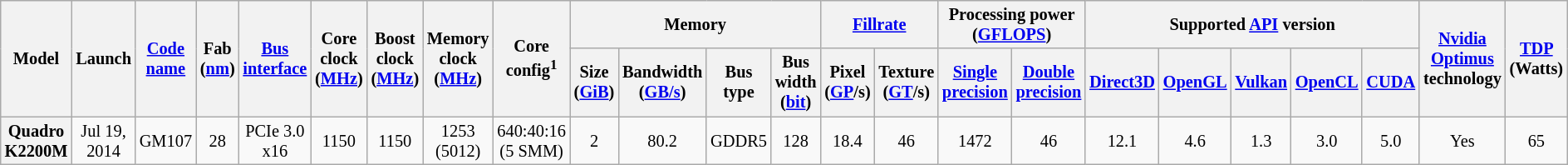<table class="mw-datatable wikitable sortable sort-under" style="font-size:85%; text-align:center;">
<tr>
<th rowspan=2>Model</th>
<th rowspan="2">Launch</th>
<th rowspan=2><a href='#'>Code name</a></th>
<th rowspan=2>Fab (<a href='#'>nm</a>)</th>
<th rowspan=2><a href='#'>Bus</a> <a href='#'>interface</a></th>
<th rowspan=2>Core clock (<a href='#'>MHz</a>)</th>
<th rowspan="2">Boost<br>clock<br>(<a href='#'>MHz</a>)</th>
<th rowspan=2>Memory clock (<a href='#'>MHz</a>)</th>
<th rowspan="2">Core config<sup>1</sup></th>
<th colspan=4>Memory</th>
<th colspan="2"><a href='#'>Fillrate</a></th>
<th colspan="2">Processing power (<a href='#'>GFLOPS</a>)</th>
<th colspan="5">Supported <a href='#'>API</a> version</th>
<th rowspan=2><a href='#'>Nvidia Optimus</a><br>technology</th>
<th rowspan=2><a href='#'>TDP</a> (Watts)</th>
</tr>
<tr>
<th>Size (<a href='#'>GiB</a>)</th>
<th>Bandwidth (<a href='#'>GB/s</a>)</th>
<th>Bus type</th>
<th>Bus width (<a href='#'>bit</a>)</th>
<th>Pixel (<a href='#'>GP</a>/s)</th>
<th>Texture (<a href='#'>GT</a>/s)</th>
<th><a href='#'>Single precision</a></th>
<th><a href='#'>Double</a><br><a href='#'>precision</a></th>
<th><a href='#'>Direct3D</a></th>
<th><a href='#'>OpenGL</a></th>
<th><a href='#'>Vulkan</a></th>
<th><a href='#'>OpenCL</a></th>
<th><a href='#'>CUDA</a></th>
</tr>
<tr>
<th>Quadro K2200M</th>
<td>Jul 19, 2014</td>
<td>GM107</td>
<td>28</td>
<td>PCIe 3.0 x16</td>
<td>1150</td>
<td>1150</td>
<td>1253<br>(5012)</td>
<td>640:40:16<br>(5 SMM)</td>
<td>2</td>
<td>80.2</td>
<td>GDDR5</td>
<td>128</td>
<td>18.4</td>
<td>46</td>
<td>1472</td>
<td>46</td>
<td>12.1</td>
<td>4.6</td>
<td>1.3</td>
<td>3.0</td>
<td>5.0</td>
<td>Yes</td>
<td>65</td>
</tr>
</table>
